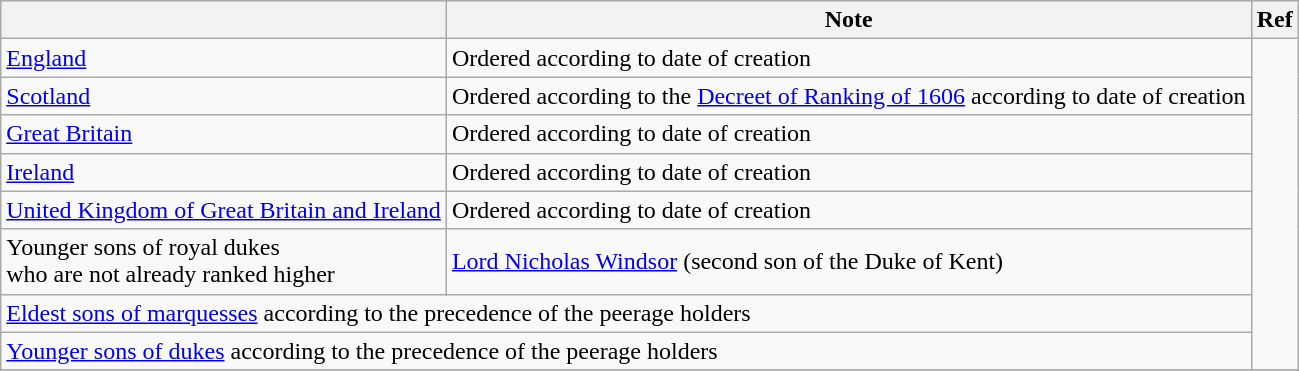<table class="wikitable">
<tr>
<th></th>
<th>Note</th>
<th>Ref</th>
</tr>
<tr>
<td> <a href='#'>England</a></td>
<td>Ordered according to date of creation</td>
<td rowspan=8></td>
</tr>
<tr>
<td> <a href='#'>Scotland</a></td>
<td>Ordered according to the <a href='#'>Decreet of Ranking of 1606</a> according to date of creation</td>
</tr>
<tr>
<td> <a href='#'>Great Britain</a></td>
<td>Ordered according to date of creation</td>
</tr>
<tr>
<td> <a href='#'>Ireland</a></td>
<td>Ordered according to date of creation</td>
</tr>
<tr>
<td> <a href='#'>United Kingdom of Great Britain and Ireland</a></td>
<td>Ordered according to date of creation</td>
</tr>
<tr>
<td>Younger sons of royal dukes<br>who are not already ranked higher</td>
<td><a href='#'>Lord Nicholas Windsor</a> (second son of the Duke of Kent)</td>
</tr>
<tr>
<td colspan=2><a href='#'>Eldest sons of marquesses</a> according to the precedence of the peerage holders</td>
</tr>
<tr>
<td colspan=2><a href='#'>Younger sons of dukes</a> according to the precedence of the peerage holders</td>
</tr>
<tr>
</tr>
</table>
